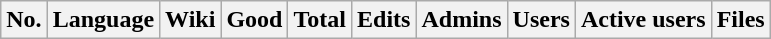<table class="wikitable sortable">
<tr>
<th>No.</th>
<th>Language</th>
<th>Wiki</th>
<th>Good</th>
<th>Total</th>
<th>Edits</th>
<th>Admins</th>
<th>Users</th>
<th>Active users</th>
<th>Files<br></th>
</tr>
</table>
